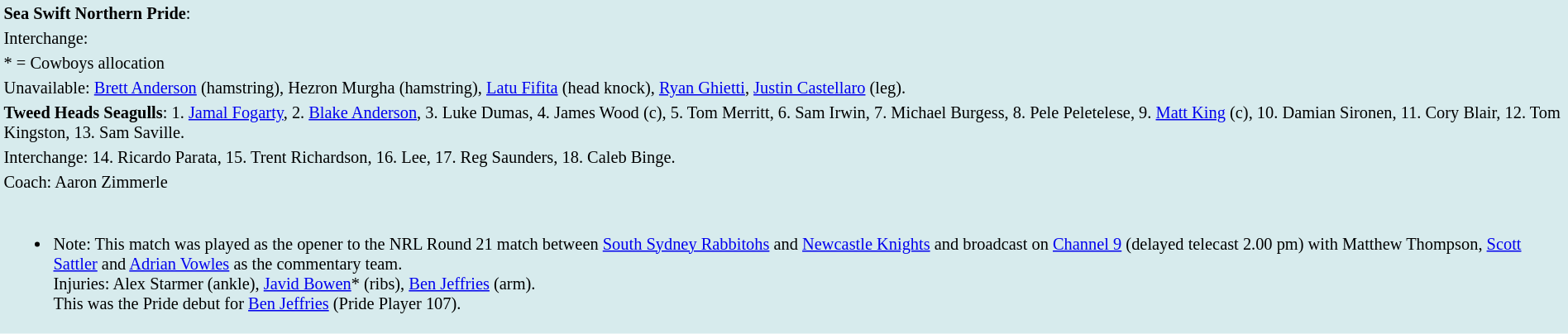<table style="background:#d7ebed; font-size:85%; width:100%;">
<tr>
<td><strong>Sea Swift Northern Pride</strong>:             </td>
</tr>
<tr>
<td>Interchange:    </td>
</tr>
<tr>
<td>* = Cowboys allocation</td>
</tr>
<tr>
<td>Unavailable: <a href='#'>Brett Anderson</a> (hamstring), Hezron Murgha (hamstring), <a href='#'>Latu Fifita</a> (head knock), <a href='#'>Ryan Ghietti</a>, <a href='#'>Justin Castellaro</a> (leg).</td>
</tr>
<tr>
<td><strong>Tweed Heads Seagulls</strong>: 1. <a href='#'>Jamal Fogarty</a>, 2. <a href='#'>Blake Anderson</a>, 3. Luke Dumas, 4. James Wood (c), 5. Tom Merritt, 6. Sam Irwin, 7. Michael Burgess, 8. Pele Peletelese, 9. <a href='#'>Matt King</a> (c), 10. Damian Sironen, 11. Cory Blair, 12. Tom Kingston, 13. Sam Saville.</td>
</tr>
<tr>
<td>Interchange: 14. Ricardo Parata, 15. Trent Richardson, 16.  Lee, 17. Reg Saunders, 18. Caleb Binge.</td>
</tr>
<tr>
<td>Coach: Aaron Zimmerle</td>
</tr>
<tr>
<td><br><ul><li>Note: This match was played as the opener to the NRL Round 21 match between <a href='#'>South Sydney Rabbitohs</a> and <a href='#'>Newcastle Knights</a> and broadcast on <a href='#'>Channel 9</a> (delayed telecast 2.00 pm) with Matthew Thompson, <a href='#'>Scott Sattler</a> and <a href='#'>Adrian Vowles</a> as the commentary team.<br>Injuries: Alex Starmer (ankle), <a href='#'>Javid Bowen</a>* (ribs), <a href='#'>Ben Jeffries</a> (arm).<br>This was the Pride debut for <a href='#'>Ben Jeffries</a> (Pride Player 107).</li></ul></td>
</tr>
</table>
